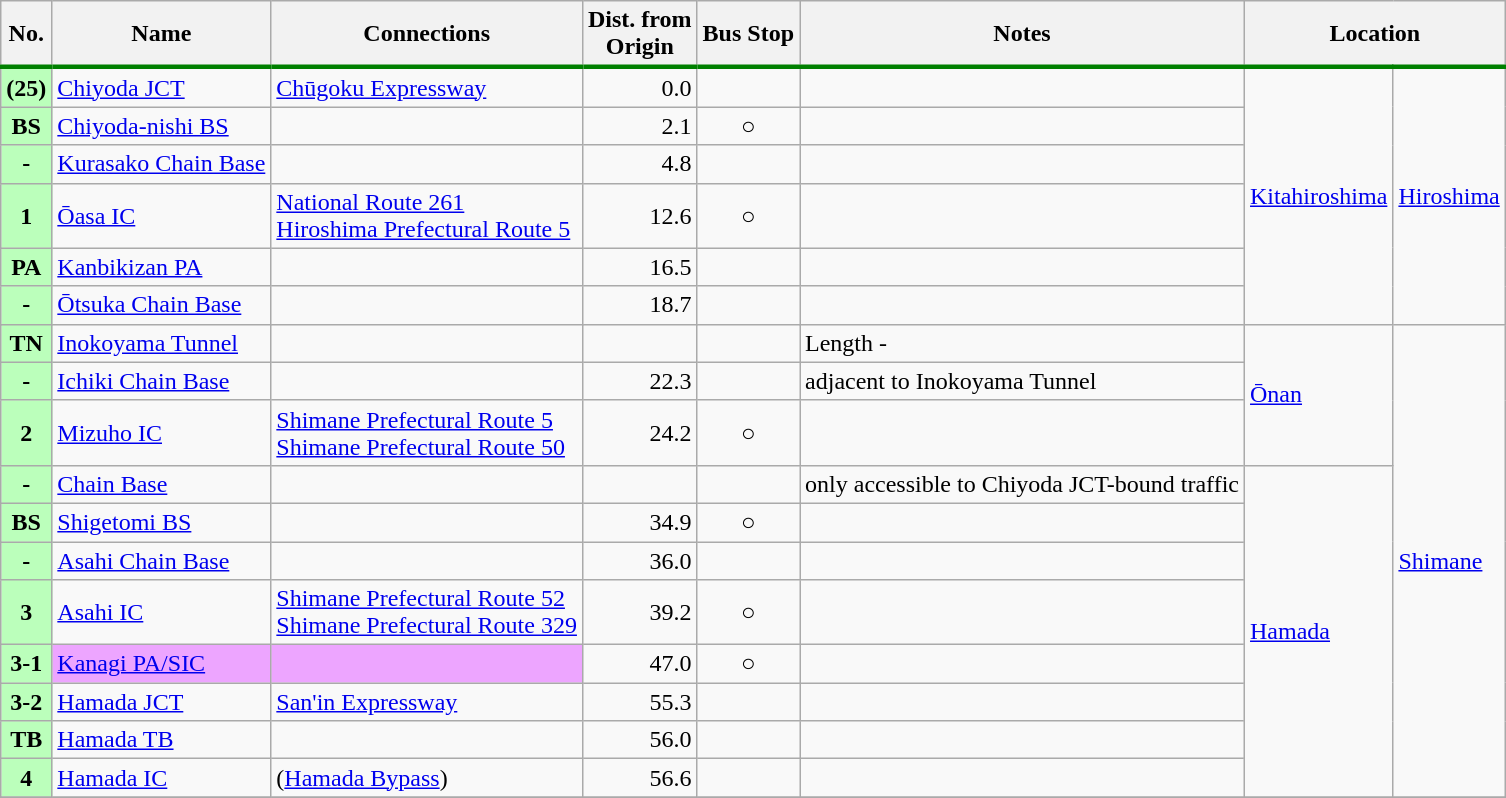<table table class="wikitable">
<tr>
<th style="border-bottom:3px solid green;">No.</th>
<th style="border-bottom:3px solid green;">Name</th>
<th style="border-bottom:3px solid green;">Connections</th>
<th style="border-bottom:3px solid green;">Dist. from<br>Origin</th>
<th style="border-bottom:3px solid green;">Bus Stop</th>
<th style="border-bottom:3px solid green;">Notes</th>
<th colspan="2" style="border-bottom:3px solid green;">Location</th>
</tr>
<tr>
<th style="background:#bfb;">(25)</th>
<td><a href='#'>Chiyoda JCT</a></td>
<td> <a href='#'>Chūgoku Expressway</a></td>
<td style="text-align:right;">0.0</td>
<td style="text-align:center;"></td>
<td></td>
<td rowspan="7"><a href='#'>Kitahiroshima</a></td>
<td rowspan="7" style="width:1em;"><a href='#'>Hiroshima</a></td>
</tr>
<tr>
<th style="background-color:#BFB;">BS</th>
<td><a href='#'>Chiyoda-nishi BS</a></td>
<td></td>
<td style="text-align:right;">2.1</td>
<td style="text-align:center;">○</td>
<td></td>
</tr>
<tr>
<th style="background-color:#BFB;">-</th>
<td><a href='#'>Kurasako Chain Base</a></td>
<td></td>
<td style="text-align:right;">4.8</td>
<td style="text-align:center;"></td>
<td></td>
</tr>
<tr>
<th style="background-color:#BFB;">1</th>
<td><a href='#'>Ōasa IC</a></td>
<td> <a href='#'>National Route 261</a><br><a href='#'>Hiroshima Prefectural Route 5</a></td>
<td style="text-align:right;">12.6</td>
<td style="text-align:center;">○</td>
<td></td>
</tr>
<tr>
<th style="background:#bfb;">PA</th>
<td><a href='#'>Kanbikizan PA</a></td>
<td></td>
<td style="text-align:right;">16.5</td>
<td style="text-align:center;"></td>
<td></td>
</tr>
<tr>
<th style="background-color:#BFB;">-</th>
<td><a href='#'>Ōtsuka Chain Base</a></td>
<td></td>
<td style="text-align:right;">18.7</td>
<td style="text-align:center;"></td>
<td></td>
</tr>
<tr>
<th rowspan="2" style="background-color:#BFB;">TN</th>
<td rowspan="2"><a href='#'>Inokoyama Tunnel</a></td>
<td rowspan="2" style="text-align:center;"></td>
<td rowspan="2"></td>
<td rowspan="2"></td>
<td rowspan="2">Length - </td>
</tr>
<tr>
<td rowspan="3"><a href='#'>Ōnan</a></td>
<td rowspan="11" style="width:1em;"><a href='#'>Shimane</a></td>
</tr>
<tr>
<th style="background-color:#BFB;">-</th>
<td><a href='#'>Ichiki Chain Base</a></td>
<td></td>
<td style="text-align:right;">22.3</td>
<td style="text-align:center;"></td>
<td>adjacent to Inokoyama Tunnel</td>
</tr>
<tr>
<th style="background-color:#BFB;">2</th>
<td><a href='#'>Mizuho IC</a></td>
<td><a href='#'>Shimane Prefectural Route 5</a><br><a href='#'>Shimane Prefectural Route 50</a></td>
<td style="text-align:right;">24.2</td>
<td style="text-align:center;">○</td>
<td></td>
</tr>
<tr>
<th style="background-color:#BFB;">-</th>
<td><a href='#'>Chain Base</a></td>
<td></td>
<td style="text-align:right;"></td>
<td style="text-align:center;"></td>
<td>only accessible to Chiyoda JCT-bound traffic</td>
<td rowspan="8"><a href='#'>Hamada</a></td>
</tr>
<tr>
<th style="background:#bfb;">BS</th>
<td><a href='#'>Shigetomi BS</a></td>
<td></td>
<td style="text-align:right;">34.9</td>
<td style="text-align:center;">○</td>
<td></td>
</tr>
<tr>
<th style="background-color:#BFB;">-</th>
<td><a href='#'>Asahi Chain Base</a></td>
<td></td>
<td style="text-align:right;">36.0</td>
<td style="text-align:center;"></td>
<td></td>
</tr>
<tr>
<th style="background-color:#BFB;">3</th>
<td><a href='#'>Asahi IC</a></td>
<td><a href='#'>Shimane Prefectural Route 52</a><br><a href='#'>Shimane Prefectural Route 329</a></td>
<td style="text-align:right;">39.2</td>
<td style="text-align:center;">○</td>
<td></td>
</tr>
<tr>
<th style="background:#bfb;">3-1</th>
<td style="background-color:#eda5ff;"><a href='#'>Kanagi PA/SIC</a></td>
<td style="background-color:#eda5ff;"></td>
<td style="text-align:right;">47.0</td>
<td style="text-align:center;">○</td>
<td></td>
</tr>
<tr>
<th style="background:#bfb;">3-2</th>
<td><a href='#'>Hamada JCT</a></td>
<td> <a href='#'>San'in Expressway</a></td>
<td style="text-align:right;">55.3</td>
<td style="text-align:center;"></td>
<td></td>
</tr>
<tr>
<th style="background:#bfb;">TB</th>
<td><a href='#'>Hamada TB</a></td>
<td></td>
<td style="text-align:right;">56.0</td>
<td style="text-align:center;"></td>
<td></td>
</tr>
<tr>
<th style="background:#bfb;">4</th>
<td><a href='#'>Hamada IC</a></td>
<td> (<a href='#'>Hamada Bypass</a>)</td>
<td style="text-align:right;">56.6</td>
<td style="text-align:center;"></td>
<td></td>
</tr>
<tr>
</tr>
</table>
